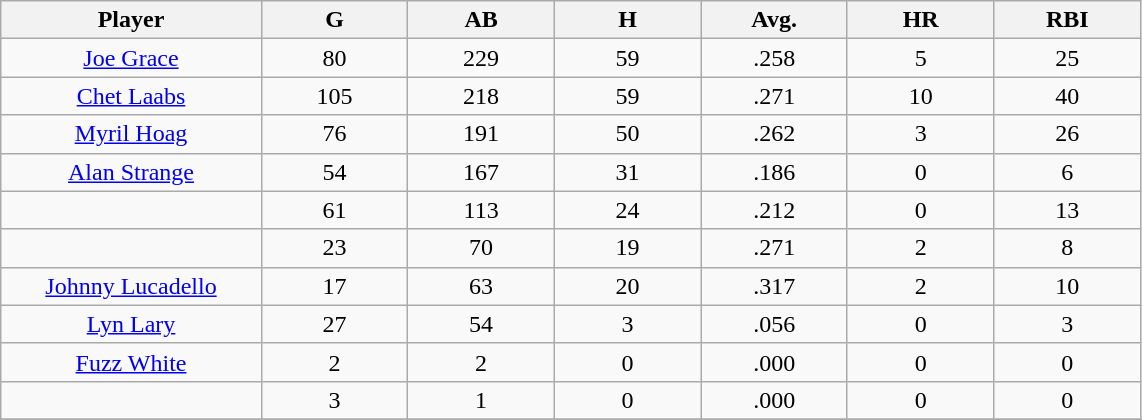<table class="wikitable sortable">
<tr>
<th bgcolor="#DDDDFF" width="16%">Player</th>
<th bgcolor="#DDDDFF" width="9%">G</th>
<th bgcolor="#DDDDFF" width="9%">AB</th>
<th bgcolor="#DDDDFF" width="9%">H</th>
<th bgcolor="#DDDDFF" width="9%">Avg.</th>
<th bgcolor="#DDDDFF" width="9%">HR</th>
<th bgcolor="#DDDDFF" width="9%">RBI</th>
</tr>
<tr align="center">
<td><a href='#'>Joe Grace</a></td>
<td>80</td>
<td>229</td>
<td>59</td>
<td>.258</td>
<td>5</td>
<td>25</td>
</tr>
<tr align=center>
<td><a href='#'>Chet Laabs</a></td>
<td>105</td>
<td>218</td>
<td>59</td>
<td>.271</td>
<td>10</td>
<td>40</td>
</tr>
<tr align=center>
<td><a href='#'>Myril Hoag</a></td>
<td>76</td>
<td>191</td>
<td>50</td>
<td>.262</td>
<td>3</td>
<td>26</td>
</tr>
<tr align=center>
<td><a href='#'>Alan Strange</a></td>
<td>54</td>
<td>167</td>
<td>31</td>
<td>.186</td>
<td>0</td>
<td>6</td>
</tr>
<tr align=center>
<td></td>
<td>61</td>
<td>113</td>
<td>24</td>
<td>.212</td>
<td>0</td>
<td>13</td>
</tr>
<tr align="center">
<td></td>
<td>23</td>
<td>70</td>
<td>19</td>
<td>.271</td>
<td>2</td>
<td>8</td>
</tr>
<tr align="center">
<td><a href='#'>Johnny Lucadello</a></td>
<td>17</td>
<td>63</td>
<td>20</td>
<td>.317</td>
<td>2</td>
<td>10</td>
</tr>
<tr align=center>
<td><a href='#'>Lyn Lary</a></td>
<td>27</td>
<td>54</td>
<td>3</td>
<td>.056</td>
<td>0</td>
<td>3</td>
</tr>
<tr align=center>
<td><a href='#'>Fuzz White</a></td>
<td>2</td>
<td>2</td>
<td>0</td>
<td>.000</td>
<td>0</td>
<td>0</td>
</tr>
<tr align=center>
<td></td>
<td>3</td>
<td>1</td>
<td>0</td>
<td>.000</td>
<td>0</td>
<td>0</td>
</tr>
<tr align="center">
</tr>
</table>
